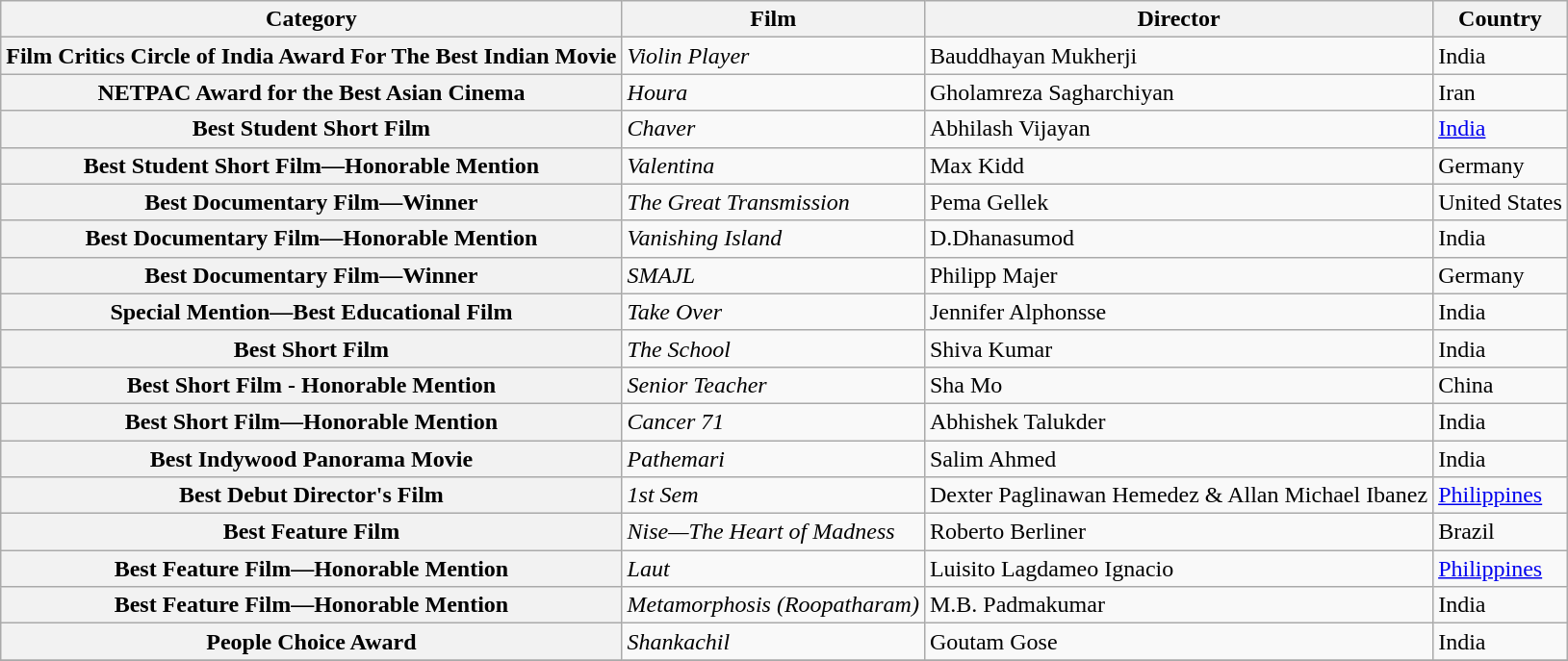<table class="wikitable sortable">
<tr>
<th scope="col">Category</th>
<th scope="col">Film</th>
<th scope="col">Director</th>
<th scope="col">Country</th>
</tr>
<tr>
<th scope="row">Film Critics Circle of India Award For The Best Indian Movie</th>
<td><em>Violin Player</em></td>
<td>Bauddhayan Mukherji</td>
<td>India</td>
</tr>
<tr>
<th scope="row">NETPAC Award for the Best Asian Cinema</th>
<td><em>Houra</em></td>
<td>Gholamreza Sagharchiyan</td>
<td>Iran</td>
</tr>
<tr>
<th scope="row">Best Student Short Film</th>
<td><em>Chaver</em></td>
<td>Abhilash Vijayan</td>
<td><a href='#'>India</a></td>
</tr>
<tr>
<th scope="row">Best Student Short Film—Honorable Mention</th>
<td><em>Valentina</em></td>
<td>Max Kidd</td>
<td>Germany</td>
</tr>
<tr>
<th scope="row">Best Documentary Film—Winner</th>
<td><em>The Great Transmission</em></td>
<td>Pema Gellek</td>
<td>United States</td>
</tr>
<tr>
<th scope="row">Best Documentary Film—Honorable Mention</th>
<td><em>Vanishing Island</em></td>
<td>D.Dhanasumod</td>
<td>India</td>
</tr>
<tr>
<th scope="row">Best Documentary Film—Winner</th>
<td><em>SMAJL</em></td>
<td>Philipp Majer</td>
<td>Germany</td>
</tr>
<tr>
<th scope="row">Special Mention—Best Educational Film</th>
<td><em>Take Over</em></td>
<td>Jennifer Alphonsse</td>
<td>India</td>
</tr>
<tr>
<th scope="row">Best Short Film</th>
<td><em>The School</em></td>
<td>Shiva Kumar</td>
<td>India</td>
</tr>
<tr>
<th scope="row">Best Short Film - Honorable Mention</th>
<td><em>Senior Teacher</em></td>
<td>Sha Mo</td>
<td>China</td>
</tr>
<tr>
<th scope="row">Best Short Film—Honorable Mention</th>
<td><em>Cancer 71</em></td>
<td>Abhishek Talukder</td>
<td>India</td>
</tr>
<tr>
<th scope="row">Best Indywood Panorama Movie</th>
<td><em>Pathemari</em></td>
<td>Salim Ahmed</td>
<td>India</td>
</tr>
<tr>
<th scope="row">Best Debut Director's Film</th>
<td><em>1st Sem</em></td>
<td>Dexter Paglinawan Hemedez & Allan Michael Ibanez</td>
<td><a href='#'>Philippines</a></td>
</tr>
<tr>
<th scope="row">Best Feature Film</th>
<td><em>Nise—The Heart of Madness</em></td>
<td>Roberto Berliner</td>
<td>Brazil</td>
</tr>
<tr>
<th scope="row">Best Feature Film—Honorable Mention</th>
<td><em>Laut</em></td>
<td>Luisito Lagdameo Ignacio</td>
<td><a href='#'>Philippines</a></td>
</tr>
<tr>
<th scope="row">Best Feature Film—Honorable Mention</th>
<td><em>Metamorphosis (Roopatharam)</em></td>
<td>M.B. Padmakumar</td>
<td>India</td>
</tr>
<tr>
<th scope="row">People Choice Award</th>
<td><em>Shankachil</em></td>
<td>Goutam Gose</td>
<td>India</td>
</tr>
<tr>
</tr>
</table>
